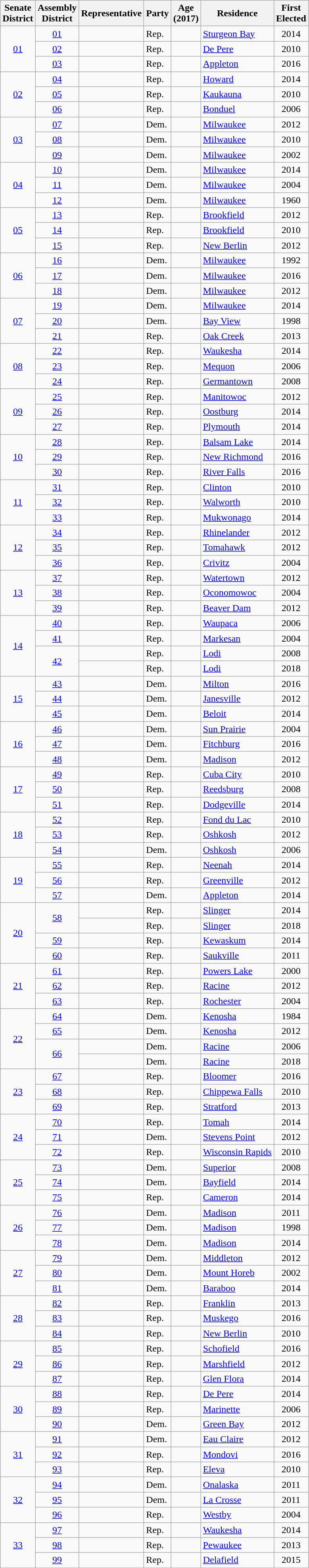<table class="wikitable sortable">
<tr>
<th>Senate<br>District</th>
<th>Assembly<br>District</th>
<th>Representative</th>
<th>Party</th>
<th>Age<br>(2017)</th>
<th>Residence</th>
<th>First<br>Elected</th>
</tr>
<tr>
<td align="center" rowspan="3"><a href='#'>01</a></td>
<td align="center"><a href='#'>01</a></td>
<td></td>
<td>Rep.</td>
<td align="center"></td>
<td><a href='#'>Sturgeon Bay</a></td>
<td align="center">2014</td>
</tr>
<tr>
<td align="center"><a href='#'>02</a></td>
<td></td>
<td>Rep.</td>
<td align="center"></td>
<td><a href='#'>De Pere</a></td>
<td align="center">2010</td>
</tr>
<tr>
<td align="center"><a href='#'>03</a></td>
<td></td>
<td>Rep.</td>
<td align="center"></td>
<td><a href='#'>Appleton</a></td>
<td align="center">2016</td>
</tr>
<tr>
<td align="center" rowspan="3"><a href='#'>02</a></td>
<td align="center"><a href='#'>04</a></td>
<td></td>
<td>Rep.</td>
<td align="center"></td>
<td><a href='#'>Howard</a></td>
<td align="center">2014</td>
</tr>
<tr>
<td align="center"><a href='#'>05</a></td>
<td></td>
<td>Rep.</td>
<td align="center"></td>
<td><a href='#'>Kaukauna</a></td>
<td align="center">2010</td>
</tr>
<tr>
<td align="center"><a href='#'>06</a></td>
<td></td>
<td>Rep.</td>
<td align="center"></td>
<td><a href='#'>Bonduel</a></td>
<td align="center">2006</td>
</tr>
<tr>
<td align="center" rowspan="3"><a href='#'>03</a></td>
<td align="center"><a href='#'>07</a></td>
<td></td>
<td>Dem.</td>
<td align="center"></td>
<td><a href='#'>Milwaukee</a></td>
<td align="center">2012</td>
</tr>
<tr>
<td align="center"><a href='#'>08</a></td>
<td></td>
<td>Dem.</td>
<td align="center"></td>
<td><a href='#'>Milwaukee</a></td>
<td align="center">2010</td>
</tr>
<tr>
<td align="center"><a href='#'>09</a></td>
<td></td>
<td>Dem.</td>
<td align="center"></td>
<td><a href='#'>Milwaukee</a></td>
<td align="center">2002</td>
</tr>
<tr>
<td align="center" rowspan="3"><a href='#'>04</a></td>
<td align="center"><a href='#'>10</a></td>
<td></td>
<td>Dem.</td>
<td align="center"></td>
<td><a href='#'>Milwaukee</a></td>
<td align="center">2014</td>
</tr>
<tr>
<td align="center"><a href='#'>11</a></td>
<td></td>
<td>Dem.</td>
<td align="center"></td>
<td><a href='#'>Milwaukee</a></td>
<td align="center">2004</td>
</tr>
<tr>
<td align="center"><a href='#'>12</a></td>
<td></td>
<td>Dem.</td>
<td align="center"></td>
<td><a href='#'>Milwaukee</a></td>
<td align="center">1960</td>
</tr>
<tr>
<td align="center" rowspan="3"><a href='#'>05</a></td>
<td align="center"><a href='#'>13</a></td>
<td></td>
<td>Rep.</td>
<td align="center"></td>
<td><a href='#'>Brookfield</a></td>
<td align="center">2012</td>
</tr>
<tr>
<td align="center"><a href='#'>14</a></td>
<td></td>
<td>Rep.</td>
<td align="center"></td>
<td><a href='#'>Brookfield</a></td>
<td align="center">2010</td>
</tr>
<tr>
<td align="center"><a href='#'>15</a></td>
<td></td>
<td>Rep.</td>
<td align="center"></td>
<td><a href='#'>New Berlin</a></td>
<td align="center">2012</td>
</tr>
<tr>
<td align="center" rowspan="3"><a href='#'>06</a></td>
<td align="center"><a href='#'>16</a></td>
<td></td>
<td>Dem.</td>
<td align="center"></td>
<td><a href='#'>Milwaukee</a></td>
<td align="center">1992</td>
</tr>
<tr>
<td align="center"><a href='#'>17</a></td>
<td></td>
<td>Dem.</td>
<td align="center"></td>
<td><a href='#'>Milwaukee</a></td>
<td align="center">2016</td>
</tr>
<tr>
<td align="center"><a href='#'>18</a></td>
<td></td>
<td>Dem.</td>
<td align="center"></td>
<td><a href='#'>Milwaukee</a></td>
<td align="center">2012</td>
</tr>
<tr>
<td align="center" rowspan="3"><a href='#'>07</a></td>
<td align="center"><a href='#'>19</a></td>
<td></td>
<td>Dem.</td>
<td align="center"></td>
<td><a href='#'>Milwaukee</a></td>
<td align="center">2014</td>
</tr>
<tr>
<td align="center"><a href='#'>20</a></td>
<td></td>
<td>Dem.</td>
<td align="center"></td>
<td><a href='#'>Bay View</a></td>
<td align="center">1998</td>
</tr>
<tr>
<td align="center"><a href='#'>21</a></td>
<td></td>
<td>Rep.</td>
<td align="center"></td>
<td><a href='#'>Oak Creek</a></td>
<td align="center">2013</td>
</tr>
<tr>
<td align="center" rowspan="3"><a href='#'>08</a></td>
<td align="center"><a href='#'>22</a></td>
<td></td>
<td>Rep.</td>
<td align="center"></td>
<td><a href='#'>Waukesha</a></td>
<td align="center">2014</td>
</tr>
<tr>
<td align="center"><a href='#'>23</a></td>
<td></td>
<td>Rep.</td>
<td align="center"></td>
<td><a href='#'>Mequon</a></td>
<td align="center">2006</td>
</tr>
<tr>
<td align="center"><a href='#'>24</a></td>
<td></td>
<td>Rep.</td>
<td align="center"></td>
<td><a href='#'>Germantown</a></td>
<td align="center">2008</td>
</tr>
<tr>
<td align="center" rowspan="3"><a href='#'>09</a></td>
<td align="center"><a href='#'>25</a></td>
<td></td>
<td>Rep.</td>
<td align="center"></td>
<td><a href='#'>Manitowoc</a></td>
<td align="center">2012</td>
</tr>
<tr>
<td align="center"><a href='#'>26</a></td>
<td></td>
<td>Rep.</td>
<td align="center"></td>
<td><a href='#'>Oostburg</a></td>
<td align="center">2014</td>
</tr>
<tr>
<td align="center"><a href='#'>27</a></td>
<td></td>
<td>Rep.</td>
<td align="center"></td>
<td><a href='#'>Plymouth</a></td>
<td align="center">2014</td>
</tr>
<tr>
<td align="center" rowspan="3"><a href='#'>10</a></td>
<td align="center"><a href='#'>28</a></td>
<td></td>
<td>Rep.</td>
<td align="center"></td>
<td><a href='#'>Balsam Lake</a></td>
<td align="center">2014</td>
</tr>
<tr>
<td align="center"><a href='#'>29</a></td>
<td></td>
<td>Rep.</td>
<td align="center"></td>
<td><a href='#'>New Richmond</a></td>
<td align="center">2016</td>
</tr>
<tr>
<td align="center"><a href='#'>30</a></td>
<td></td>
<td>Rep.</td>
<td align="center"></td>
<td><a href='#'>River Falls</a></td>
<td align="center">2016</td>
</tr>
<tr>
<td align="center" rowspan="3"><a href='#'>11</a></td>
<td align="center"><a href='#'>31</a></td>
<td></td>
<td>Rep.</td>
<td align="center"></td>
<td><a href='#'>Clinton</a></td>
<td align="center">2010</td>
</tr>
<tr>
<td align="center"><a href='#'>32</a></td>
<td></td>
<td>Rep.</td>
<td align="center"></td>
<td><a href='#'>Walworth</a></td>
<td align="center">2010</td>
</tr>
<tr>
<td align="center"><a href='#'>33</a></td>
<td></td>
<td>Rep.</td>
<td align="center"></td>
<td><a href='#'>Mukwonago</a></td>
<td align="center">2014</td>
</tr>
<tr>
<td align="center" rowspan="3"><a href='#'>12</a></td>
<td align="center"><a href='#'>34</a></td>
<td></td>
<td>Rep.</td>
<td align="center"></td>
<td><a href='#'>Rhinelander</a></td>
<td align="center">2012</td>
</tr>
<tr>
<td align="center"><a href='#'>35</a></td>
<td></td>
<td>Rep.</td>
<td align="center"></td>
<td><a href='#'>Tomahawk</a></td>
<td align="center">2012</td>
</tr>
<tr>
<td align="center"><a href='#'>36</a></td>
<td></td>
<td>Rep.</td>
<td align="center"></td>
<td><a href='#'>Crivitz</a></td>
<td align="center">2004</td>
</tr>
<tr>
<td align="center" rowspan="3"><a href='#'>13</a></td>
<td align="center"><a href='#'>37</a></td>
<td></td>
<td>Rep.</td>
<td align="center"></td>
<td><a href='#'>Watertown</a></td>
<td align="center">2012</td>
</tr>
<tr>
<td align="center"><a href='#'>38</a></td>
<td></td>
<td>Rep.</td>
<td align="center"></td>
<td><a href='#'>Oconomowoc</a></td>
<td align="center">2004</td>
</tr>
<tr>
<td align="center"><a href='#'>39</a></td>
<td></td>
<td>Rep.</td>
<td align="center"></td>
<td><a href='#'>Beaver Dam</a></td>
<td align="center">2012</td>
</tr>
<tr>
<td align="center" rowspan="4"><a href='#'>14</a></td>
<td align="center"><a href='#'>40</a></td>
<td></td>
<td>Rep.</td>
<td align="center"></td>
<td><a href='#'>Waupaca</a></td>
<td align="center">2006</td>
</tr>
<tr>
<td align="center"><a href='#'>41</a></td>
<td></td>
<td>Rep.</td>
<td align="center"></td>
<td><a href='#'>Markesan</a></td>
<td align="center">2004</td>
</tr>
<tr>
<td align="center" rowspan="2"><a href='#'>42</a></td>
<td> </td>
<td>Rep.</td>
<td align="center"></td>
<td><a href='#'>Lodi</a></td>
<td align="center">2008</td>
</tr>
<tr>
<td> </td>
<td>Rep.</td>
<td align="center"></td>
<td><a href='#'>Lodi</a></td>
<td align="center">2018</td>
</tr>
<tr>
<td align="center" rowspan="3"><a href='#'>15</a></td>
<td align="center"><a href='#'>43</a></td>
<td></td>
<td>Dem.</td>
<td align="center"></td>
<td><a href='#'>Milton</a></td>
<td align="center">2016</td>
</tr>
<tr>
<td align="center"><a href='#'>44</a></td>
<td></td>
<td>Dem.</td>
<td align="center"></td>
<td><a href='#'>Janesville</a></td>
<td align="center">2012</td>
</tr>
<tr>
<td align="center"><a href='#'>45</a></td>
<td></td>
<td>Dem.</td>
<td align="center"></td>
<td><a href='#'>Beloit</a></td>
<td align="center">2014</td>
</tr>
<tr>
<td align="center" rowspan="3"><a href='#'>16</a></td>
<td align="center"><a href='#'>46</a></td>
<td></td>
<td>Dem.</td>
<td align="center"></td>
<td><a href='#'>Sun Prairie</a></td>
<td align="center">2004</td>
</tr>
<tr>
<td align="center"><a href='#'>47</a></td>
<td></td>
<td>Dem.</td>
<td align="center"></td>
<td><a href='#'>Fitchburg</a></td>
<td align="center">2016</td>
</tr>
<tr>
<td align="center"><a href='#'>48</a></td>
<td></td>
<td>Dem.</td>
<td align="center"></td>
<td><a href='#'>Madison</a></td>
<td align="center">2012</td>
</tr>
<tr>
<td align="center" rowspan="3"><a href='#'>17</a></td>
<td align="center"><a href='#'>49</a></td>
<td></td>
<td>Rep.</td>
<td align="center"></td>
<td><a href='#'>Cuba City</a></td>
<td align="center">2010</td>
</tr>
<tr>
<td align="center"><a href='#'>50</a></td>
<td></td>
<td>Rep.</td>
<td align="center"></td>
<td><a href='#'>Reedsburg</a></td>
<td align="center">2008</td>
</tr>
<tr>
<td align="center"><a href='#'>51</a></td>
<td></td>
<td>Rep.</td>
<td align="center"></td>
<td><a href='#'>Dodgeville</a></td>
<td align="center">2014</td>
</tr>
<tr>
<td align="center" rowspan="3"><a href='#'>18</a></td>
<td align="center"><a href='#'>52</a></td>
<td></td>
<td>Rep.</td>
<td align="center"></td>
<td><a href='#'>Fond du Lac</a></td>
<td align="center">2010</td>
</tr>
<tr>
<td align="center"><a href='#'>53</a></td>
<td></td>
<td>Rep.</td>
<td align="center"></td>
<td><a href='#'>Oshkosh</a></td>
<td align="center">2012</td>
</tr>
<tr>
<td align="center"><a href='#'>54</a></td>
<td></td>
<td>Dem.</td>
<td align="center"></td>
<td><a href='#'>Oshkosh</a></td>
<td align="center">2006</td>
</tr>
<tr>
<td align="center" rowspan="3"><a href='#'>19</a></td>
<td align="center"><a href='#'>55</a></td>
<td></td>
<td>Rep.</td>
<td align="center"></td>
<td><a href='#'>Neenah</a></td>
<td align="center">2014</td>
</tr>
<tr>
<td align="center"><a href='#'>56</a></td>
<td></td>
<td>Rep.</td>
<td align="center"></td>
<td><a href='#'>Greenville</a></td>
<td align="center">2012</td>
</tr>
<tr>
<td align="center"><a href='#'>57</a></td>
<td></td>
<td>Dem.</td>
<td align="center"></td>
<td><a href='#'>Appleton</a></td>
<td align="center">2014</td>
</tr>
<tr>
<td align="center" rowspan="4"><a href='#'>20</a></td>
<td align="center" rowspan="2"><a href='#'>58</a></td>
<td> </td>
<td>Rep.</td>
<td align="center"></td>
<td><a href='#'>Slinger</a></td>
<td align="center">2014</td>
</tr>
<tr>
<td> </td>
<td>Rep.</td>
<td align="center"></td>
<td><a href='#'>Slinger</a></td>
<td align="center">2018</td>
</tr>
<tr>
<td align="center"><a href='#'>59</a></td>
<td></td>
<td>Rep.</td>
<td align="center"></td>
<td><a href='#'>Kewaskum</a></td>
<td align="center">2014</td>
</tr>
<tr>
<td align="center"><a href='#'>60</a></td>
<td></td>
<td>Rep.</td>
<td align="center"></td>
<td><a href='#'>Saukville</a></td>
<td align="center">2011</td>
</tr>
<tr>
<td align="center" rowspan="3"><a href='#'>21</a></td>
<td align="center"><a href='#'>61</a></td>
<td></td>
<td>Rep.</td>
<td align="center"></td>
<td><a href='#'>Powers Lake</a></td>
<td align="center">2000</td>
</tr>
<tr>
<td align="center"><a href='#'>62</a></td>
<td></td>
<td>Rep.</td>
<td align="center"></td>
<td><a href='#'>Racine</a></td>
<td align="center">2012</td>
</tr>
<tr>
<td align="center"><a href='#'>63</a></td>
<td></td>
<td>Rep.</td>
<td align="center"></td>
<td><a href='#'>Rochester</a></td>
<td align="center">2004</td>
</tr>
<tr>
<td align="center" rowspan="4"><a href='#'>22</a></td>
<td align="center"><a href='#'>64</a></td>
<td></td>
<td>Dem.</td>
<td align="center"></td>
<td><a href='#'>Kenosha</a></td>
<td align="center">1984</td>
</tr>
<tr>
<td align="center"><a href='#'>65</a></td>
<td></td>
<td>Dem.</td>
<td align="center"></td>
<td><a href='#'>Kenosha</a></td>
<td align="center">2012</td>
</tr>
<tr>
<td align="center" rowspan="2"><a href='#'>66</a></td>
<td> </td>
<td>Dem.</td>
<td align="center"></td>
<td><a href='#'>Racine</a></td>
<td align="center">2006</td>
</tr>
<tr>
<td> </td>
<td>Dem.</td>
<td align="center"></td>
<td><a href='#'>Racine</a></td>
<td align="center">2018</td>
</tr>
<tr>
<td align="center" rowspan="3"><a href='#'>23</a></td>
<td align="center"><a href='#'>67</a></td>
<td></td>
<td>Rep.</td>
<td align="center"></td>
<td><a href='#'>Bloomer</a></td>
<td align="center">2016</td>
</tr>
<tr>
<td align="center"><a href='#'>68</a></td>
<td></td>
<td>Rep.</td>
<td align="center"></td>
<td><a href='#'>Chippewa Falls</a></td>
<td align="center">2010</td>
</tr>
<tr>
<td align="center"><a href='#'>69</a></td>
<td></td>
<td>Rep.</td>
<td align="center"></td>
<td><a href='#'>Stratford</a></td>
<td align="center">2013</td>
</tr>
<tr>
<td align="center" rowspan="3"><a href='#'>24</a></td>
<td align="center"><a href='#'>70</a></td>
<td></td>
<td>Rep.</td>
<td align="center"></td>
<td><a href='#'>Tomah</a></td>
<td align="center">2014</td>
</tr>
<tr>
<td align="center"><a href='#'>71</a></td>
<td></td>
<td>Dem.</td>
<td align="center"></td>
<td><a href='#'>Stevens Point</a></td>
<td align="center">2012</td>
</tr>
<tr>
<td align="center"><a href='#'>72</a></td>
<td></td>
<td>Rep.</td>
<td align="center"></td>
<td><a href='#'>Wisconsin Rapids</a></td>
<td align="center">2010</td>
</tr>
<tr>
<td align="center" rowspan="3"><a href='#'>25</a></td>
<td align="center"><a href='#'>73</a></td>
<td></td>
<td>Dem.</td>
<td align="center"></td>
<td><a href='#'>Superior</a></td>
<td align="center">2008</td>
</tr>
<tr>
<td align="center"><a href='#'>74</a></td>
<td></td>
<td>Dem.</td>
<td align="center"></td>
<td><a href='#'>Bayfield</a></td>
<td align="center">2014</td>
</tr>
<tr>
<td align="center"><a href='#'>75</a></td>
<td></td>
<td>Rep.</td>
<td align="center"></td>
<td><a href='#'>Cameron</a></td>
<td align="center">2014</td>
</tr>
<tr>
<td align="center" rowspan="3"><a href='#'>26</a></td>
<td align="center"><a href='#'>76</a></td>
<td></td>
<td>Dem.</td>
<td align="center"></td>
<td><a href='#'>Madison</a></td>
<td align="center">2011</td>
</tr>
<tr>
<td align="center"><a href='#'>77</a></td>
<td></td>
<td>Dem.</td>
<td align="center"></td>
<td><a href='#'>Madison</a></td>
<td align="center">1998</td>
</tr>
<tr>
<td align="center"><a href='#'>78</a></td>
<td></td>
<td>Dem.</td>
<td align="center"></td>
<td><a href='#'>Madison</a></td>
<td align="center">2014</td>
</tr>
<tr>
<td align="center" rowspan="3"><a href='#'>27</a></td>
<td align="center"><a href='#'>79</a></td>
<td></td>
<td>Dem.</td>
<td align="center"></td>
<td><a href='#'>Middleton</a></td>
<td align="center">2012</td>
</tr>
<tr>
<td align="center"><a href='#'>80</a></td>
<td></td>
<td>Dem.</td>
<td align="center"></td>
<td><a href='#'>Mount Horeb</a></td>
<td align="center">2002</td>
</tr>
<tr>
<td align="center"><a href='#'>81</a></td>
<td></td>
<td>Dem.</td>
<td align="center"></td>
<td><a href='#'>Baraboo</a></td>
<td align="center">2014</td>
</tr>
<tr>
<td align="center" rowspan="3"><a href='#'>28</a></td>
<td align="center"><a href='#'>82</a></td>
<td></td>
<td>Rep.</td>
<td align="center"></td>
<td><a href='#'>Franklin</a></td>
<td align="center">2013</td>
</tr>
<tr>
<td align="center"><a href='#'>83</a></td>
<td></td>
<td>Rep.</td>
<td align="center"></td>
<td><a href='#'>Muskego</a></td>
<td align="center">2016</td>
</tr>
<tr>
<td align="center"><a href='#'>84</a></td>
<td></td>
<td>Rep.</td>
<td align="center"></td>
<td><a href='#'>New Berlin</a></td>
<td align="center">2010</td>
</tr>
<tr>
<td align="center" rowspan="3"><a href='#'>29</a></td>
<td align="center"><a href='#'>85</a></td>
<td></td>
<td>Rep.</td>
<td align="center"></td>
<td><a href='#'>Schofield</a></td>
<td align="center">2016</td>
</tr>
<tr>
<td align="center"><a href='#'>86</a></td>
<td></td>
<td>Rep.</td>
<td align="center"></td>
<td><a href='#'>Marshfield</a></td>
<td align="center">2012</td>
</tr>
<tr>
<td align="center"><a href='#'>87</a></td>
<td></td>
<td>Rep.</td>
<td align="center"></td>
<td><a href='#'>Glen Flora</a></td>
<td align="center">2014</td>
</tr>
<tr>
<td align="center" rowspan="3"><a href='#'>30</a></td>
<td align="center"><a href='#'>88</a></td>
<td></td>
<td>Rep.</td>
<td align="center"></td>
<td><a href='#'>De Pere</a></td>
<td align="center">2014</td>
</tr>
<tr>
<td align="center"><a href='#'>89</a></td>
<td></td>
<td>Rep.</td>
<td align="center"></td>
<td><a href='#'>Marinette</a></td>
<td align="center">2006</td>
</tr>
<tr>
<td align="center"><a href='#'>90</a></td>
<td></td>
<td>Dem.</td>
<td align="center"></td>
<td><a href='#'>Green Bay</a></td>
<td align="center">2012</td>
</tr>
<tr>
<td align="center" rowspan="3"><a href='#'>31</a></td>
<td align="center"><a href='#'>91</a></td>
<td></td>
<td>Dem.</td>
<td align="center"></td>
<td><a href='#'>Eau Claire</a></td>
<td align="center">2012</td>
</tr>
<tr>
<td align="center"><a href='#'>92</a></td>
<td></td>
<td>Rep.</td>
<td align="center"></td>
<td><a href='#'>Mondovi</a></td>
<td align="center">2016</td>
</tr>
<tr>
<td align="center"><a href='#'>93</a></td>
<td></td>
<td>Rep.</td>
<td align="center"></td>
<td><a href='#'>Eleva</a></td>
<td align="center">2010</td>
</tr>
<tr>
<td align="center" rowspan="3"><a href='#'>32</a></td>
<td align="center"><a href='#'>94</a></td>
<td></td>
<td>Dem.</td>
<td align="center"></td>
<td><a href='#'>Onalaska</a></td>
<td align="center">2011</td>
</tr>
<tr>
<td align="center"><a href='#'>95</a></td>
<td></td>
<td>Dem.</td>
<td align="center"></td>
<td><a href='#'>La Crosse</a></td>
<td align="center">2011</td>
</tr>
<tr>
<td align="center"><a href='#'>96</a></td>
<td></td>
<td>Rep.</td>
<td align="center"></td>
<td><a href='#'>Westby</a></td>
<td align="center">2004</td>
</tr>
<tr>
<td align="center" rowspan="3"><a href='#'>33</a></td>
<td align="center"><a href='#'>97</a></td>
<td></td>
<td>Rep.</td>
<td align="center"></td>
<td><a href='#'>Waukesha</a></td>
<td align="center">2014</td>
</tr>
<tr>
<td align="center"><a href='#'>98</a></td>
<td></td>
<td>Rep.</td>
<td align="center"></td>
<td><a href='#'>Pewaukee</a></td>
<td align="center">2013</td>
</tr>
<tr>
<td align="center"><a href='#'>99</a></td>
<td></td>
<td>Rep.</td>
<td align="center"></td>
<td><a href='#'>Delafield</a></td>
<td align="center">2015</td>
</tr>
</table>
